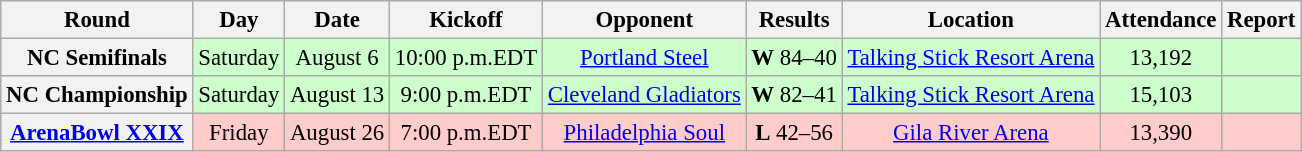<table class="wikitable" style="font-size: 95%;">
<tr>
<th>Round</th>
<th>Day</th>
<th>Date</th>
<th>Kickoff</th>
<th>Opponent</th>
<th>Results</th>
<th>Location</th>
<th>Attendance</th>
<th>Report</th>
</tr>
<tr style=background:#ccffcc>
<th align="center">NC Semifinals</th>
<td align="center">Saturday</td>
<td align="center">August 6</td>
<td align="center">10:00 p.m.EDT</td>
<td align="center"><a href='#'>Portland Steel</a></td>
<td align="center"><strong>W</strong> 84–40</td>
<td align="center"><a href='#'>Talking Stick Resort Arena</a></td>
<td align="center">13,192</td>
<td align="center"></td>
</tr>
<tr style=background:#ccffcc>
<th align="center">NC Championship</th>
<td align="center">Saturday</td>
<td align="center">August 13</td>
<td align="center">9:00 p.m.EDT</td>
<td align="center"><a href='#'>Cleveland Gladiators</a></td>
<td align="center"><strong>W</strong> 82–41</td>
<td align="center"><a href='#'>Talking Stick Resort Arena</a></td>
<td align="center">15,103</td>
<td align="center"></td>
</tr>
<tr style= background:#ffcccc>
<th align="center"><a href='#'>ArenaBowl XXIX</a></th>
<td align="center">Friday</td>
<td align="center">August 26</td>
<td align="center">7:00 p.m.EDT</td>
<td align="center"><a href='#'>Philadelphia Soul</a></td>
<td align="center"><strong>L</strong> 42–56</td>
<td align="center"><a href='#'>Gila River Arena</a></td>
<td align="center">13,390</td>
<td align="center"></td>
</tr>
</table>
